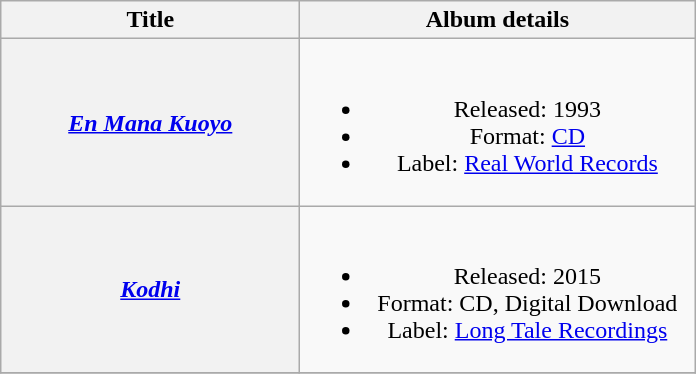<table class="wikitable plainrowheaders" style="text-align:center;">
<tr>
<th scope="col" style="width:12em;">Title</th>
<th scope="col" style="width:16em;">Album details</th>
</tr>
<tr>
<th scope="row"><em><a href='#'>En Mana Kuoyo</a></em></th>
<td><br><ul><li>Released: 1993</li><li>Format: <a href='#'>CD</a></li><li>Label: <a href='#'>Real World Records</a></li></ul></td>
</tr>
<tr>
<th scope="row"><em><a href='#'>Kodhi</a></em></th>
<td><br><ul><li>Released: 2015</li><li>Format: CD, Digital Download</li><li>Label: <a href='#'>Long Tale Recordings</a></li></ul></td>
</tr>
<tr>
</tr>
</table>
